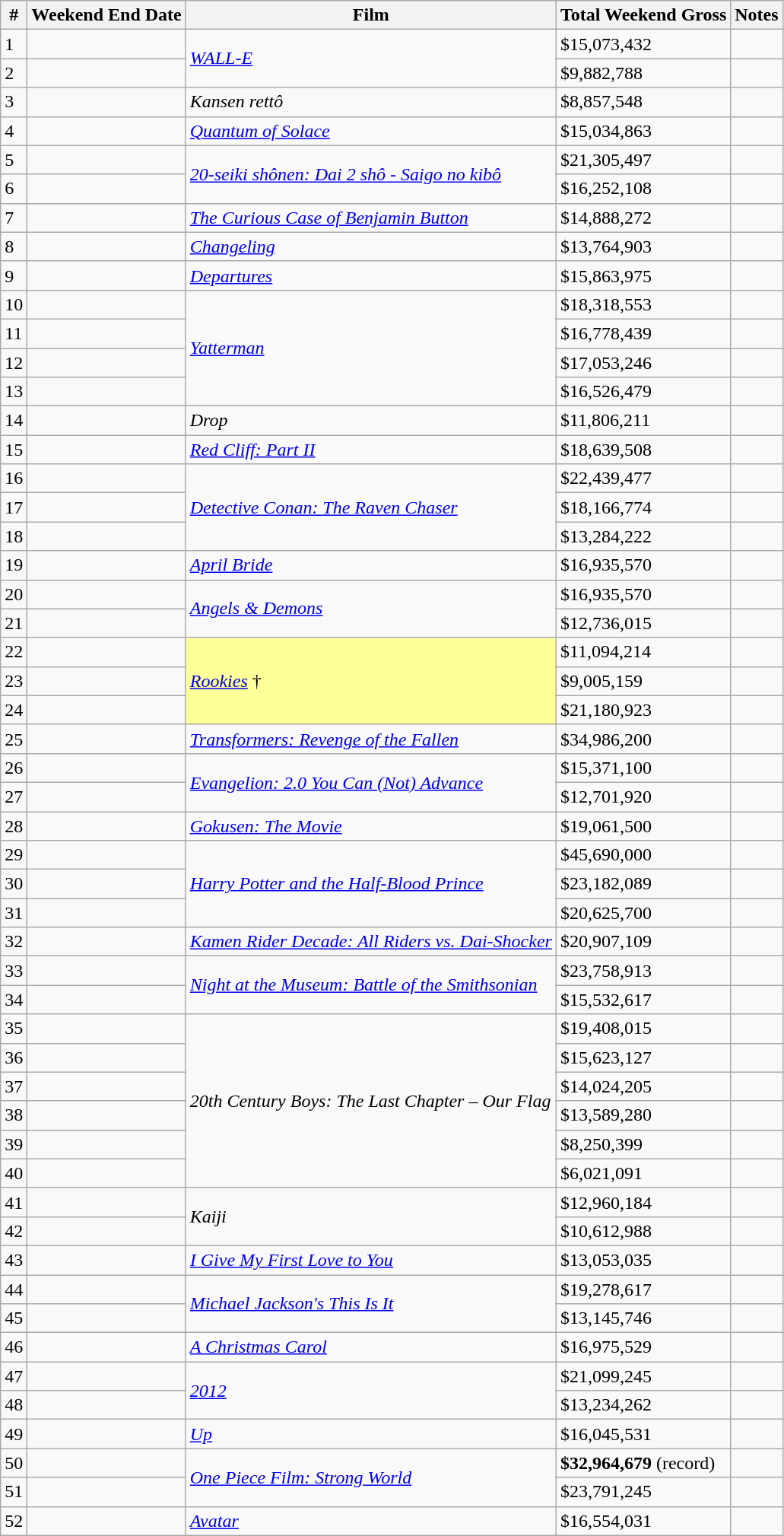<table class="wikitable sortable">
<tr>
<th abbr="Week">#</th>
<th abbr="Date">Weekend End Date</th>
<th>Film</th>
<th abbr="Gross">Total Weekend Gross</th>
<th>Notes</th>
</tr>
<tr>
<td>1</td>
<td></td>
<td rowspan="2"><em><a href='#'>WALL-E</a></em></td>
<td>$15,073,432</td>
<td></td>
</tr>
<tr>
<td>2</td>
<td></td>
<td>$9,882,788</td>
<td></td>
</tr>
<tr>
<td>3</td>
<td></td>
<td><em>Kansen rettô</em></td>
<td>$8,857,548</td>
<td></td>
</tr>
<tr>
<td>4</td>
<td></td>
<td><em><a href='#'>Quantum of Solace</a></em></td>
<td>$15,034,863</td>
<td></td>
</tr>
<tr>
<td>5</td>
<td></td>
<td rowspan="2"><em><a href='#'>20-seiki shônen: Dai 2 shô - Saigo no kibô</a></em></td>
<td>$21,305,497</td>
<td></td>
</tr>
<tr>
<td>6</td>
<td></td>
<td>$16,252,108</td>
<td></td>
</tr>
<tr>
<td>7</td>
<td></td>
<td><em><a href='#'>The Curious Case of Benjamin Button</a></em></td>
<td>$14,888,272</td>
<td></td>
</tr>
<tr>
<td>8</td>
<td></td>
<td><em><a href='#'>Changeling</a></em></td>
<td>$13,764,903</td>
<td></td>
</tr>
<tr>
<td>9</td>
<td></td>
<td><em><a href='#'>Departures</a></em></td>
<td>$15,863,975</td>
<td></td>
</tr>
<tr>
<td>10</td>
<td></td>
<td rowspan="4"><em><a href='#'>Yatterman</a></em></td>
<td>$18,318,553</td>
<td></td>
</tr>
<tr>
<td>11</td>
<td></td>
<td>$16,778,439</td>
<td></td>
</tr>
<tr>
<td>12</td>
<td></td>
<td>$17,053,246</td>
<td></td>
</tr>
<tr>
<td>13</td>
<td></td>
<td>$16,526,479</td>
<td></td>
</tr>
<tr>
<td>14</td>
<td></td>
<td><em>Drop</em></td>
<td>$11,806,211</td>
<td></td>
</tr>
<tr>
<td>15</td>
<td></td>
<td><em><a href='#'>Red Cliff: Part II</a></em></td>
<td>$18,639,508</td>
<td></td>
</tr>
<tr>
<td>16</td>
<td></td>
<td rowspan="3"><em><a href='#'>Detective Conan: The Raven Chaser</a></em></td>
<td>$22,439,477</td>
<td></td>
</tr>
<tr>
<td>17</td>
<td></td>
<td>$18,166,774</td>
<td></td>
</tr>
<tr>
<td>18</td>
<td></td>
<td>$13,284,222</td>
<td></td>
</tr>
<tr>
<td>19</td>
<td></td>
<td><em><a href='#'>April Bride</a></em></td>
<td>$16,935,570</td>
<td></td>
</tr>
<tr>
<td>20</td>
<td></td>
<td rowspan="2"><em><a href='#'>Angels & Demons</a></em></td>
<td>$16,935,570</td>
<td></td>
</tr>
<tr>
<td>21</td>
<td></td>
<td>$12,736,015</td>
<td></td>
</tr>
<tr>
<td>22</td>
<td></td>
<td rowspan="3" style="background-color:#FFFF99"><em><a href='#'>Rookies</a></em> †</td>
<td>$11,094,214</td>
<td></td>
</tr>
<tr>
<td>23</td>
<td></td>
<td>$9,005,159</td>
<td></td>
</tr>
<tr>
<td>24</td>
<td></td>
<td>$21,180,923</td>
<td></td>
</tr>
<tr>
<td>25</td>
<td></td>
<td><em><a href='#'>Transformers: Revenge of the Fallen</a></em></td>
<td>$34,986,200</td>
<td></td>
</tr>
<tr>
<td>26</td>
<td></td>
<td rowspan="2"><em><a href='#'>Evangelion: 2.0 You Can (Not) Advance</a></em></td>
<td>$15,371,100</td>
<td></td>
</tr>
<tr>
<td>27</td>
<td></td>
<td>$12,701,920</td>
<td></td>
</tr>
<tr>
<td>28</td>
<td></td>
<td><em><a href='#'>Gokusen: The Movie</a></em></td>
<td>$19,061,500</td>
<td></td>
</tr>
<tr>
<td>29</td>
<td></td>
<td rowspan="3"><em><a href='#'>Harry Potter and the Half-Blood Prince</a></em></td>
<td>$45,690,000</td>
<td></td>
</tr>
<tr>
<td>30</td>
<td></td>
<td>$23,182,089</td>
<td></td>
</tr>
<tr>
<td>31</td>
<td></td>
<td>$20,625,700</td>
<td></td>
</tr>
<tr>
<td>32</td>
<td></td>
<td><em><a href='#'>Kamen Rider Decade: All Riders vs. Dai-Shocker</a></em></td>
<td>$20,907,109</td>
<td></td>
</tr>
<tr>
<td>33</td>
<td></td>
<td rowspan="2"><em><a href='#'>Night at the Museum: Battle of the Smithsonian</a></em></td>
<td>$23,758,913</td>
<td></td>
</tr>
<tr>
<td>34</td>
<td></td>
<td>$15,532,617</td>
<td></td>
</tr>
<tr>
<td>35</td>
<td></td>
<td rowspan="6"><em>20th Century Boys: The Last Chapter – Our Flag</em></td>
<td>$19,408,015</td>
<td></td>
</tr>
<tr>
<td>36</td>
<td></td>
<td>$15,623,127</td>
<td></td>
</tr>
<tr>
<td>37</td>
<td></td>
<td>$14,024,205</td>
<td></td>
</tr>
<tr>
<td>38</td>
<td></td>
<td>$13,589,280</td>
<td></td>
</tr>
<tr>
<td>39</td>
<td></td>
<td>$8,250,399</td>
<td></td>
</tr>
<tr>
<td>40</td>
<td></td>
<td>$6,021,091</td>
<td></td>
</tr>
<tr>
<td>41</td>
<td></td>
<td rowspan="2"><em>Kaiji</em></td>
<td>$12,960,184</td>
<td></td>
</tr>
<tr>
<td>42</td>
<td></td>
<td>$10,612,988</td>
<td></td>
</tr>
<tr>
<td>43</td>
<td></td>
<td><em><a href='#'>I Give My First Love to You</a></em></td>
<td>$13,053,035</td>
<td></td>
</tr>
<tr>
<td>44</td>
<td></td>
<td rowspan="2"><em><a href='#'>Michael Jackson's This Is It</a></em></td>
<td>$19,278,617</td>
<td></td>
</tr>
<tr>
<td>45</td>
<td></td>
<td>$13,145,746</td>
<td></td>
</tr>
<tr>
<td>46</td>
<td></td>
<td><em><a href='#'>A Christmas Carol</a></em></td>
<td>$16,975,529</td>
<td></td>
</tr>
<tr>
<td>47</td>
<td></td>
<td rowspan="2"><em><a href='#'>2012</a></em></td>
<td>$21,099,245</td>
<td></td>
</tr>
<tr>
<td>48</td>
<td></td>
<td>$13,234,262</td>
<td></td>
</tr>
<tr>
<td>49</td>
<td></td>
<td><em><a href='#'>Up</a></em></td>
<td>$16,045,531</td>
<td></td>
</tr>
<tr>
<td>50</td>
<td></td>
<td rowspan="2"><em><a href='#'>One Piece Film: Strong World</a></em></td>
<td><strong>$32,964,679</strong> (record)</td>
<td></td>
</tr>
<tr>
<td>51</td>
<td></td>
<td>$23,791,245</td>
<td></td>
</tr>
<tr>
<td>52</td>
<td></td>
<td><em><a href='#'>Avatar</a></em></td>
<td>$16,554,031</td>
<td></td>
</tr>
</table>
